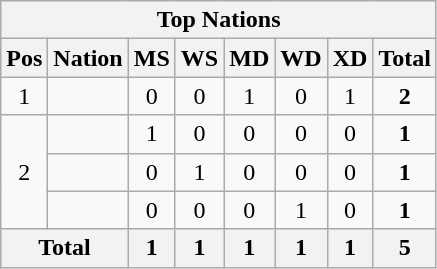<table class="wikitable" style="text-align:center">
<tr>
<th colspan="10">Top Nations</th>
</tr>
<tr>
<th>Pos</th>
<th>Nation</th>
<th>MS</th>
<th>WS</th>
<th>MD</th>
<th>WD</th>
<th>XD</th>
<th>Total</th>
</tr>
<tr>
<td>1</td>
<td align="left"></td>
<td>0</td>
<td>0</td>
<td>1</td>
<td>0</td>
<td>1</td>
<td><strong>2</strong></td>
</tr>
<tr>
<td rowspan=3>2</td>
<td align="left"></td>
<td>1</td>
<td>0</td>
<td>0</td>
<td>0</td>
<td>0</td>
<td><strong>1</strong></td>
</tr>
<tr>
<td align="left"></td>
<td>0</td>
<td>1</td>
<td>0</td>
<td>0</td>
<td>0</td>
<td><strong>1</strong></td>
</tr>
<tr>
<td align="left"><strong></strong></td>
<td>0</td>
<td>0</td>
<td>0</td>
<td>1</td>
<td>0</td>
<td><strong>1</strong></td>
</tr>
<tr>
<th colspan="2">Total</th>
<th>1</th>
<th>1</th>
<th>1</th>
<th>1</th>
<th>1</th>
<th>5</th>
</tr>
</table>
